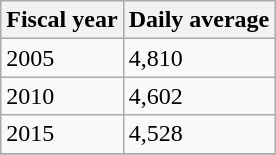<table class="wikitable">
<tr>
<th>Fiscal year</th>
<th>Daily average</th>
</tr>
<tr>
<td>2005</td>
<td>4,810</td>
</tr>
<tr>
<td>2010</td>
<td>4,602</td>
</tr>
<tr>
<td>2015</td>
<td>4,528</td>
</tr>
<tr>
</tr>
</table>
